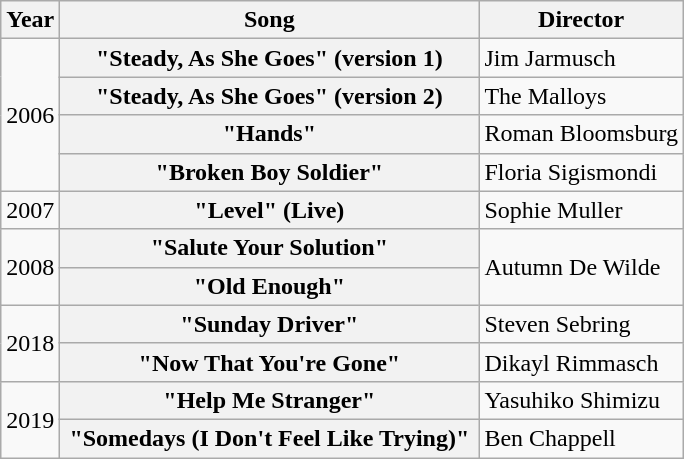<table class="wikitable plainrowheaders">
<tr>
<th>Year</th>
<th style="width:17em;">Song</th>
<th>Director</th>
</tr>
<tr>
<td rowspan="4">2006</td>
<th scope="row">"Steady, As She Goes" (version 1)</th>
<td>Jim Jarmusch</td>
</tr>
<tr>
<th scope="row">"Steady, As She Goes" (version 2)</th>
<td>The Malloys</td>
</tr>
<tr>
<th scope="row">"Hands"</th>
<td>Roman Bloomsburg</td>
</tr>
<tr>
<th scope="row">"Broken Boy Soldier"</th>
<td>Floria Sigismondi</td>
</tr>
<tr>
<td>2007</td>
<th scope="row">"Level" (Live)</th>
<td>Sophie Muller</td>
</tr>
<tr>
<td rowspan="2">2008</td>
<th scope="row">"Salute Your Solution"</th>
<td rowspan="2">Autumn De Wilde</td>
</tr>
<tr>
<th scope="row">"Old Enough"</th>
</tr>
<tr>
<td rowspan="2">2018</td>
<th scope="row">"Sunday Driver"</th>
<td>Steven Sebring</td>
</tr>
<tr>
<th scope="row">"Now That You're Gone"</th>
<td>Dikayl Rimmasch</td>
</tr>
<tr>
<td rowspan="2">2019</td>
<th scope="row">"Help Me Stranger"</th>
<td>Yasuhiko Shimizu</td>
</tr>
<tr>
<th scope="row">"Somedays (I Don't Feel Like Trying)"</th>
<td>Ben Chappell</td>
</tr>
</table>
